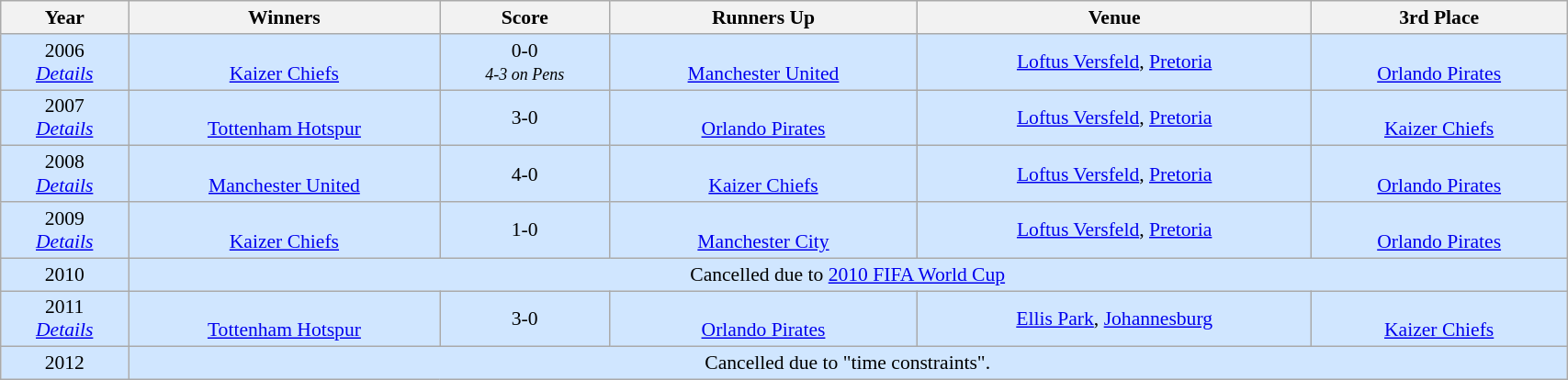<table class="wikitable" style="font-size:90%; width: 90%; text-align: center;">
<tr>
<th>Year</th>
<th>Winners</th>
<th>Score</th>
<th>Runners Up</th>
<th>Venue</th>
<th>3rd Place</th>
</tr>
<tr style="background: #D0E6FF;">
<td>2006<br> <em><a href='#'>Details</a></em></td>
<td><br><a href='#'>Kaizer Chiefs</a></td>
<td>0-0<br><small><em>4-3 on Pens</em></small></td>
<td><br><a href='#'>Manchester United</a></td>
<td><a href='#'>Loftus Versfeld</a>, <a href='#'>Pretoria</a></td>
<td><br><a href='#'>Orlando Pirates</a></td>
</tr>
<tr style="background: #D0E6FF;">
<td>2007<br> <em><a href='#'>Details</a></em></td>
<td><br><a href='#'>Tottenham Hotspur</a></td>
<td>3-0</td>
<td><br><a href='#'>Orlando Pirates</a></td>
<td><a href='#'>Loftus Versfeld</a>, <a href='#'>Pretoria</a></td>
<td><br><a href='#'>Kaizer Chiefs</a></td>
</tr>
<tr style="background: #D0E6FF;">
<td>2008<br> <em><a href='#'>Details</a></em></td>
<td><br><a href='#'>Manchester United</a></td>
<td>4-0</td>
<td><br><a href='#'>Kaizer Chiefs</a></td>
<td><a href='#'>Loftus Versfeld</a>, <a href='#'>Pretoria</a></td>
<td><br><a href='#'>Orlando Pirates</a></td>
</tr>
<tr style="background: #D0E6FF;">
<td>2009<br> <em><a href='#'>Details</a></em></td>
<td><br><a href='#'>Kaizer Chiefs</a></td>
<td>1-0</td>
<td><br><a href='#'>Manchester City</a></td>
<td><a href='#'>Loftus Versfeld</a>, <a href='#'>Pretoria</a></td>
<td><br><a href='#'>Orlando Pirates</a></td>
</tr>
<tr style="background: #D0E6FF;">
<td>2010<br></td>
<td colspan="5">Cancelled due to <a href='#'>2010 FIFA World Cup</a></td>
</tr>
<tr style="background: #D0E6FF;">
<td>2011<br> <em><a href='#'>Details</a></em></td>
<td><br><a href='#'>Tottenham Hotspur</a></td>
<td>3-0</td>
<td><br><a href='#'>Orlando Pirates</a></td>
<td><a href='#'>Ellis Park</a>, <a href='#'>Johannesburg</a></td>
<td><br><a href='#'>Kaizer Chiefs</a></td>
</tr>
<tr style="background: #D0E6FF;">
<td>2012<br></td>
<td colspan="5">Cancelled due to "time constraints".</td>
</tr>
</table>
